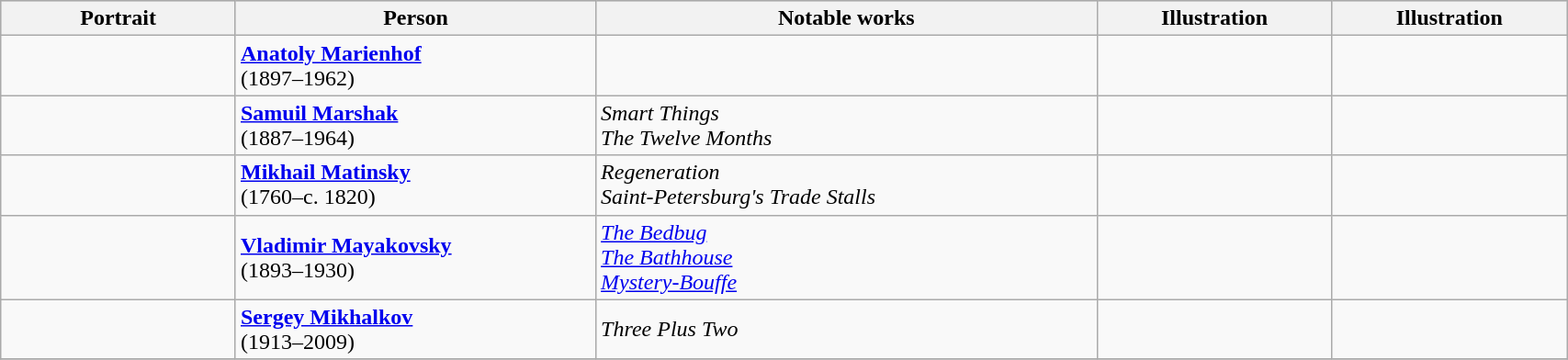<table class="wikitable" style="width:90%;">
<tr bgcolor="#cccccc">
<th width=15%>Portrait</th>
<th width=23%>Person</th>
<th width=32%>Notable works</th>
<th width=15%>Illustration</th>
<th width=15%>Illustration</th>
</tr>
<tr>
<td align=center></td>
<td><strong><a href='#'>Anatoly Marienhof</a></strong><br>(1897–1962)</td>
<td></td>
<td align=center></td>
<td align=center></td>
</tr>
<tr>
<td align=center></td>
<td><strong><a href='#'>Samuil Marshak</a></strong><br>(1887–1964)</td>
<td><em>Smart Things</em><br><em>The Twelve Months</em></td>
<td align=center></td>
<td align=center></td>
</tr>
<tr>
<td align=center></td>
<td><strong><a href='#'>Mikhail Matinsky</a></strong><br>(1760–c. 1820)</td>
<td><em>Regeneration</em><br><em>Saint-Petersburg's Trade Stalls</em></td>
<td align=center></td>
<td align=center></td>
</tr>
<tr>
<td align=center></td>
<td><strong><a href='#'>Vladimir Mayakovsky</a></strong><br>(1893–1930)</td>
<td><em><a href='#'>The Bedbug</a></em><br><em><a href='#'>The Bathhouse</a> </em><br><em><a href='#'>Mystery-Bouffe</a></em></td>
<td align=center></td>
<td align=center></td>
</tr>
<tr>
<td align=center></td>
<td><strong><a href='#'>Sergey Mikhalkov</a></strong><br>(1913–2009)</td>
<td><em>Three Plus Two</em></td>
<td align=center></td>
<td align=center></td>
</tr>
<tr>
</tr>
</table>
